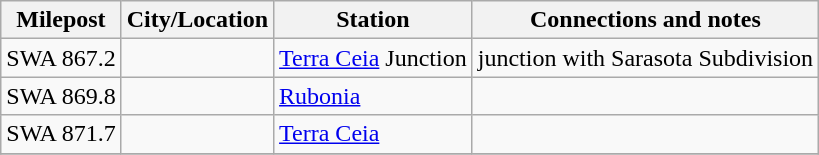<table class="wikitable">
<tr>
<th>Milepost</th>
<th>City/Location</th>
<th>Station</th>
<th>Connections and notes</th>
</tr>
<tr>
<td>SWA 867.2</td>
<td></td>
<td><a href='#'>Terra Ceia</a> Junction</td>
<td>junction with Sarasota Subdivision</td>
</tr>
<tr>
<td>SWA 869.8</td>
<td></td>
<td><a href='#'>Rubonia</a></td>
<td></td>
</tr>
<tr>
<td>SWA 871.7</td>
<td></td>
<td><a href='#'>Terra Ceia</a></td>
<td></td>
</tr>
<tr>
</tr>
</table>
